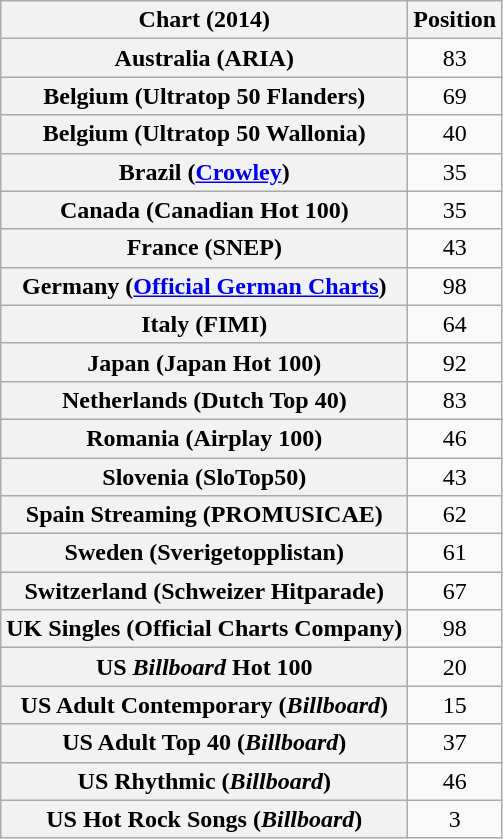<table class="wikitable plainrowheaders sortable" style="text-align:center;">
<tr>
<th scope="col">Chart (2014)</th>
<th scope="col">Position</th>
</tr>
<tr>
<th scope="row">Australia (ARIA)</th>
<td style="text-align:center;">83</td>
</tr>
<tr>
<th scope="row">Belgium (Ultratop 50 Flanders)</th>
<td style="text-align:center;">69</td>
</tr>
<tr>
<th scope="row">Belgium (Ultratop 50 Wallonia)</th>
<td style="text-align:center;">40</td>
</tr>
<tr>
<th scope="row">Brazil (<a href='#'>Crowley</a>)</th>
<td style="text-align:center;">35</td>
</tr>
<tr>
<th scope="row">Canada (Canadian Hot 100)</th>
<td style="text-align:center;">35</td>
</tr>
<tr>
<th scope="row">France (SNEP)</th>
<td style="text-align:center;">43</td>
</tr>
<tr>
<th scope="row">Germany (<a href='#'>Official German Charts</a>)</th>
<td style="text-align:center;">98</td>
</tr>
<tr>
<th scope="row">Italy (FIMI)</th>
<td style="text-align:center;">64</td>
</tr>
<tr>
<th scope="row">Japan (Japan Hot 100)</th>
<td style="text-align:center;">92</td>
</tr>
<tr>
<th scope="row">Netherlands (Dutch Top 40)</th>
<td style="text-align:center;">83</td>
</tr>
<tr>
<th scope="row">Romania (Airplay 100)</th>
<td style="text-align:center;">46</td>
</tr>
<tr>
<th scope="row">Slovenia (SloTop50)</th>
<td align=center>43</td>
</tr>
<tr>
<th scope="row">Spain Streaming (PROMUSICAE)</th>
<td>62</td>
</tr>
<tr>
<th scope="row">Sweden (Sverigetopplistan)</th>
<td>61</td>
</tr>
<tr>
<th scope="row">Switzerland (Schweizer Hitparade)</th>
<td>67</td>
</tr>
<tr>
<th scope="row">UK Singles (Official Charts Company)</th>
<td>98</td>
</tr>
<tr>
<th scope="row">US <em>Billboard</em> Hot 100</th>
<td style="text-align:center;">20</td>
</tr>
<tr>
<th scope="row">US Adult Contemporary (<em>Billboard</em>)</th>
<td>15</td>
</tr>
<tr>
<th scope="row">US Adult Top 40 (<em>Billboard</em>)</th>
<td style="text-align:center;">37</td>
</tr>
<tr>
<th scope="row">US Rhythmic (<em>Billboard</em>)</th>
<td>46</td>
</tr>
<tr>
<th scope="row">US Hot Rock Songs (<em>Billboard</em>)</th>
<td style="text-align:center;">3</td>
</tr>
</table>
